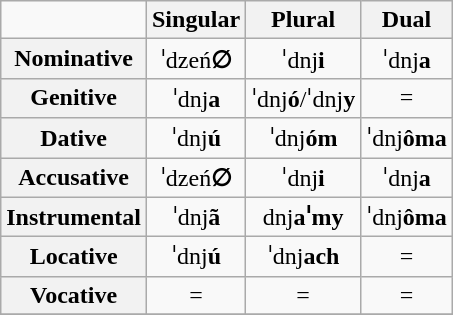<table class="wikitable" style="text-align:center">
<tr>
<td></td>
<th>Singular</th>
<th>Plural</th>
<th>Dual</th>
</tr>
<tr>
<th>Nominative</th>
<td>ˈdzeń<strong>∅</strong></td>
<td>ˈdnj<strong>i</strong></td>
<td>ˈdnj<strong>a</strong></td>
</tr>
<tr>
<th>Genitive</th>
<td>ˈdnj<strong>a</strong></td>
<td>ˈdnj<strong>ó</strong>/ˈdnj<strong>y</strong></td>
<td>= </td>
</tr>
<tr>
<th>Dative</th>
<td>ˈdnj<strong>ú</strong></td>
<td>ˈdnj<strong>óm</strong></td>
<td>ˈdnj<strong>ôma</strong></td>
</tr>
<tr>
<th>Accusative</th>
<td>ˈdzeń<strong>∅</strong></td>
<td>ˈdnj<strong>i</strong></td>
<td>ˈdnj<strong>a</strong></td>
</tr>
<tr>
<th>Instrumental</th>
<td>ˈdnj<strong>ã</strong></td>
<td>dnj<strong>aˈmy</strong></td>
<td>ˈdnj<strong>ôma</strong></td>
</tr>
<tr>
<th>Locative</th>
<td>ˈdnj<strong>ú</strong></td>
<td>ˈdnj<strong>ach</strong></td>
<td>= </td>
</tr>
<tr>
<th>Vocative</th>
<td>= </td>
<td>= </td>
<td>= </td>
</tr>
<tr>
</tr>
</table>
